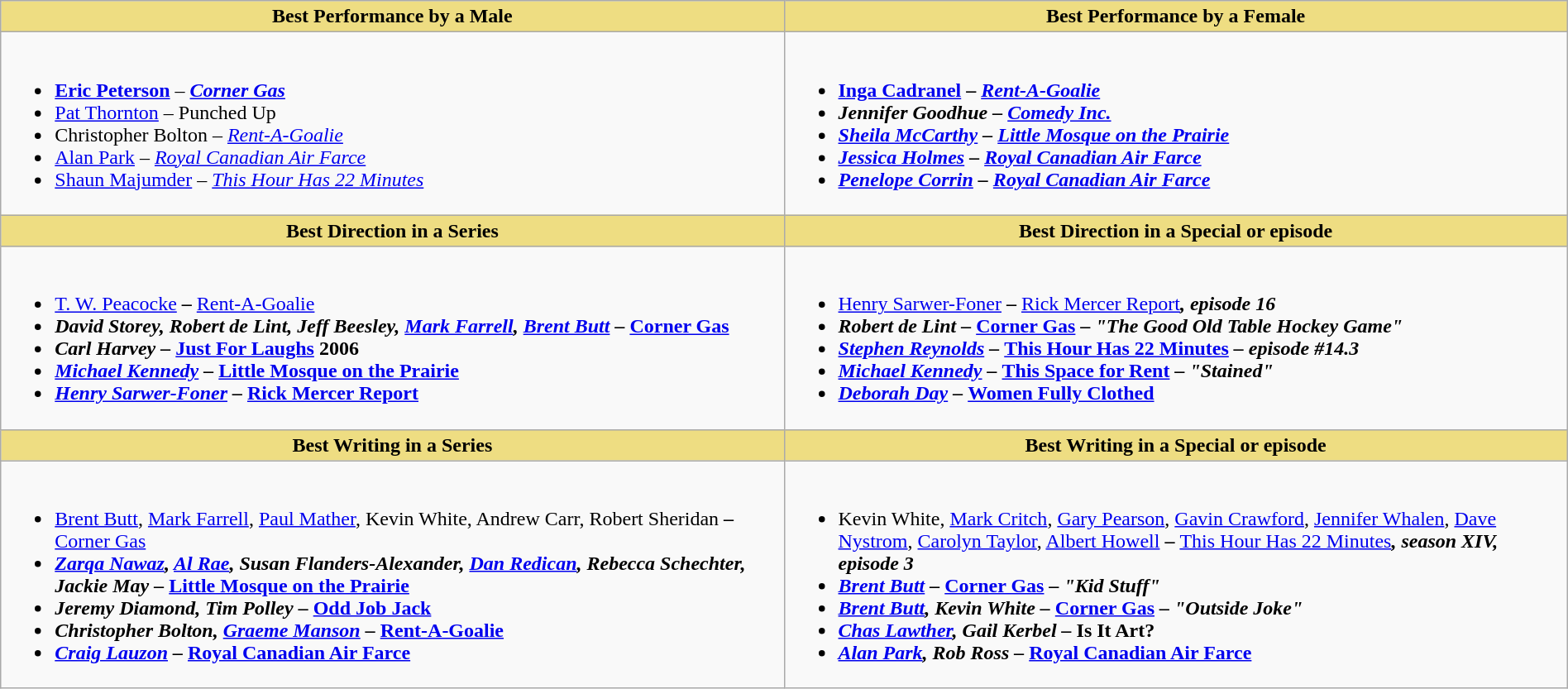<table class="wikitable" style="width:100%">
<tr>
<th style="background:#EEDD82; width:50%">Best Performance by a Male</th>
<th style="background:#EEDD82; width:50%">Best Performance by a Female</th>
</tr>
<tr>
<td valign="top"><br><ul><li> <strong><a href='#'>Eric Peterson</a></strong> – <strong><em><a href='#'>Corner Gas</a></em></strong></li><li><a href='#'>Pat Thornton</a> – Punched Up</li><li>Christopher Bolton – <em><a href='#'>Rent-A-Goalie</a></em></li><li><a href='#'>Alan Park</a> – <em><a href='#'>Royal Canadian Air Farce</a></em></li><li><a href='#'>Shaun Majumder</a> – <em><a href='#'>This Hour Has 22 Minutes</a></em></li></ul></td>
<td valign="top"><br><ul><li> <strong><a href='#'>Inga Cadranel</a> – <em><a href='#'>Rent-A-Goalie</a><strong><em></li><li>Jennifer Goodhue – </em><a href='#'>Comedy Inc.</a><em></li><li><a href='#'>Sheila McCarthy</a> – </em><a href='#'>Little Mosque on the Prairie</a><em></li><li><a href='#'>Jessica Holmes</a> – </em><a href='#'>Royal Canadian Air Farce</a><em></li><li><a href='#'>Penelope Corrin</a> – </em><a href='#'>Royal Canadian Air Farce</a><em></li></ul></td>
</tr>
<tr>
<th style="background:#EEDD82; width:50%">Best Direction in a Series</th>
<th style="background:#EEDD82; width:50%">Best Direction in a Special or episode</th>
</tr>
<tr>
<td valign="top"><br><ul><li> </strong><a href='#'>T. W. Peacocke</a><strong> – </em></strong><a href='#'>Rent-A-Goalie</a><strong><em></li><li>David Storey, Robert de Lint, Jeff Beesley, <a href='#'>Mark Farrell</a>, <a href='#'>Brent Butt</a> – </em><a href='#'>Corner Gas</a><em></li><li>Carl Harvey – </em><a href='#'>Just For Laughs</a> 2006<em></li><li><a href='#'>Michael Kennedy</a> – </em><a href='#'>Little Mosque on the Prairie</a><em></li><li><a href='#'>Henry Sarwer-Foner</a> – </em><a href='#'>Rick Mercer Report</a><em></li></ul></td>
<td valign="top"><br><ul><li> </strong><a href='#'>Henry Sarwer-Foner</a><strong> – </em></strong><a href='#'>Rick Mercer Report</a><strong><em>, episode 16</li><li>Robert de Lint – </em><a href='#'>Corner Gas</a><em> – "The Good Old Table Hockey Game"</li><li><a href='#'>Stephen Reynolds</a> – </em><a href='#'>This Hour Has 22 Minutes</a><em> – episode #14.3</li><li><a href='#'>Michael Kennedy</a> – </em><a href='#'>This Space for Rent</a><em> – "Stained"</li><li><a href='#'>Deborah Day</a> – </em><a href='#'>Women Fully Clothed</a><em></li></ul></td>
</tr>
<tr>
<th style="background:#EEDD82; width:50%">Best Writing in a Series</th>
<th style="background:#EEDD82; width:50%">Best Writing in a Special or episode</th>
</tr>
<tr>
<td valign="top"><br><ul><li> </strong><a href='#'>Brent Butt</a>, <a href='#'>Mark Farrell</a>, <a href='#'>Paul Mather</a>, Kevin White, Andrew Carr, Robert Sheridan<strong> – </em></strong><a href='#'>Corner Gas</a><strong><em></li><li><a href='#'>Zarqa Nawaz</a>, <a href='#'>Al Rae</a>, Susan Flanders-Alexander, <a href='#'>Dan Redican</a>, Rebecca Schechter, Jackie May – </em><a href='#'>Little Mosque on the Prairie</a><em></li><li>Jeremy Diamond, Tim Polley – </em><a href='#'>Odd Job Jack</a><em></li><li>Christopher Bolton, <a href='#'>Graeme Manson</a> – </em><a href='#'>Rent-A-Goalie</a><em></li><li><a href='#'>Craig Lauzon</a> – </em><a href='#'>Royal Canadian Air Farce</a><em></li></ul></td>
<td valign="top"><br><ul><li> </strong>Kevin White, <a href='#'>Mark Critch</a>, <a href='#'>Gary Pearson</a>, <a href='#'>Gavin Crawford</a>, <a href='#'>Jennifer Whalen</a>, <a href='#'>Dave Nystrom</a>, <a href='#'>Carolyn Taylor</a>, <a href='#'>Albert Howell</a><strong> – </em></strong><a href='#'>This Hour Has 22 Minutes</a><strong><em>, season XIV, episode 3</li><li><a href='#'>Brent Butt</a> – </em><a href='#'>Corner Gas</a><em> – "Kid Stuff"</li><li><a href='#'>Brent Butt</a>, Kevin White – </em><a href='#'>Corner Gas</a><em> – "Outside Joke"</li><li><a href='#'>Chas Lawther</a>, Gail Kerbel – </em>Is It Art?<em></li><li><a href='#'>Alan Park</a>, Rob Ross – </em><a href='#'>Royal Canadian Air Farce</a><em></li></ul></td>
</tr>
</table>
